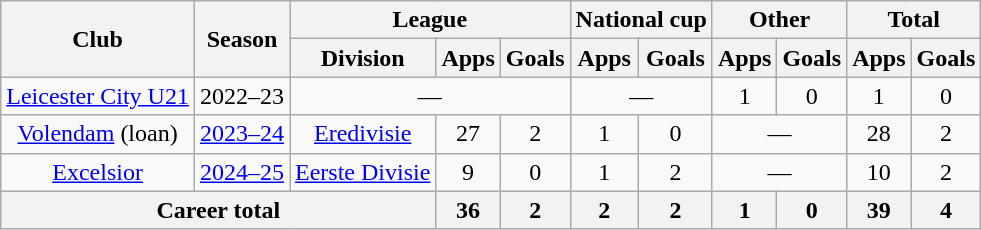<table class="wikitable" Style="text-align: center">
<tr>
<th rowspan="2">Club</th>
<th rowspan="2">Season</th>
<th colspan="3">League</th>
<th colspan="2">National cup</th>
<th colspan="2">Other</th>
<th colspan="2">Total</th>
</tr>
<tr>
<th>Division</th>
<th>Apps</th>
<th>Goals</th>
<th>Apps</th>
<th>Goals</th>
<th>Apps</th>
<th>Goals</th>
<th>Apps</th>
<th>Goals</th>
</tr>
<tr>
<td><a href='#'>Leicester City U21</a></td>
<td>2022–23</td>
<td colspan=3>—</td>
<td colspan=2>—</td>
<td>1</td>
<td>0</td>
<td>1</td>
<td>0</td>
</tr>
<tr>
<td><a href='#'>Volendam</a> (loan)</td>
<td><a href='#'>2023–24</a></td>
<td><a href='#'>Eredivisie</a></td>
<td>27</td>
<td>2</td>
<td>1</td>
<td>0</td>
<td colspan=2>—</td>
<td>28</td>
<td>2</td>
</tr>
<tr>
<td><a href='#'>Excelsior</a></td>
<td><a href='#'>2024–25</a></td>
<td><a href='#'>Eerste Divisie</a></td>
<td>9</td>
<td>0</td>
<td>1</td>
<td>2</td>
<td colspan=2>—</td>
<td>10</td>
<td>2</td>
</tr>
<tr>
<th colspan="3">Career total</th>
<th>36</th>
<th>2</th>
<th>2</th>
<th>2</th>
<th>1</th>
<th>0</th>
<th>39</th>
<th>4</th>
</tr>
</table>
